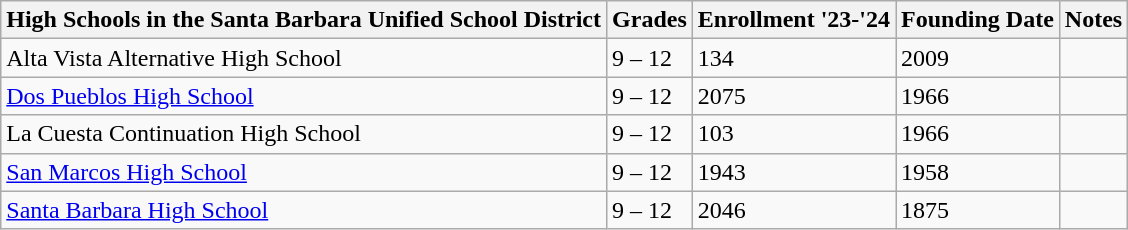<table class="wikitable sortable">
<tr>
<th>High Schools in the Santa Barbara Unified School District</th>
<th>Grades</th>
<th>Enrollment '23-'24</th>
<th>Founding Date</th>
<th>Notes</th>
</tr>
<tr>
<td>Alta Vista Alternative High School</td>
<td>9 – 12</td>
<td>134</td>
<td>2009</td>
<td></td>
</tr>
<tr>
<td><a href='#'>Dos Pueblos High School</a></td>
<td>9 – 12</td>
<td>2075</td>
<td>1966</td>
<td></td>
</tr>
<tr>
<td>La Cuesta Continuation High School</td>
<td>9 – 12</td>
<td>103</td>
<td>1966</td>
<td></td>
</tr>
<tr>
<td><a href='#'>San Marcos High School</a></td>
<td>9 – 12</td>
<td>1943</td>
<td>1958</td>
<td></td>
</tr>
<tr>
<td><a href='#'>Santa Barbara High School</a></td>
<td>9 – 12</td>
<td>2046</td>
<td>1875</td>
<td></td>
</tr>
</table>
